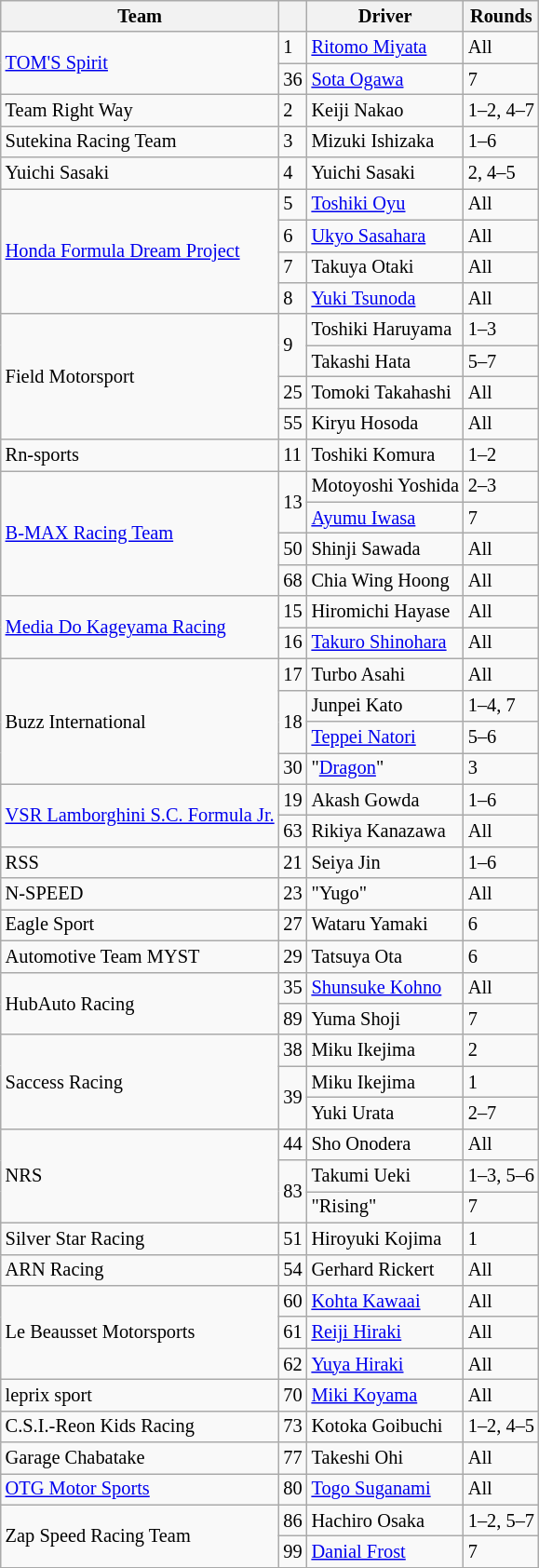<table class="wikitable" style="font-size: 85%">
<tr>
<th>Team</th>
<th></th>
<th>Driver</th>
<th>Rounds</th>
</tr>
<tr>
<td rowspan=2> <a href='#'>TOM'S Spirit</a></td>
<td>1</td>
<td> <a href='#'>Ritomo Miyata</a></td>
<td>All</td>
</tr>
<tr>
<td>36</td>
<td> <a href='#'>Sota Ogawa</a></td>
<td>7</td>
</tr>
<tr>
<td> Team Right Way</td>
<td>2</td>
<td> Keiji Nakao</td>
<td>1–2, 4–7</td>
</tr>
<tr>
<td> Sutekina Racing Team</td>
<td>3</td>
<td> Mizuki Ishizaka</td>
<td>1–6</td>
</tr>
<tr>
<td> Yuichi Sasaki</td>
<td>4</td>
<td> Yuichi Sasaki</td>
<td>2, 4–5</td>
</tr>
<tr>
<td rowspan=4> <a href='#'>Honda Formula Dream Project</a></td>
<td>5</td>
<td> <a href='#'>Toshiki Oyu</a></td>
<td>All</td>
</tr>
<tr>
<td>6</td>
<td> <a href='#'>Ukyo Sasahara</a></td>
<td>All</td>
</tr>
<tr>
<td>7</td>
<td> Takuya Otaki</td>
<td>All</td>
</tr>
<tr>
<td>8</td>
<td> <a href='#'>Yuki Tsunoda</a></td>
<td>All</td>
</tr>
<tr>
<td rowspan=4> Field Motorsport</td>
<td rowspan=2>9</td>
<td> Toshiki Haruyama</td>
<td>1–3</td>
</tr>
<tr>
<td> Takashi Hata</td>
<td>5–7</td>
</tr>
<tr>
<td>25</td>
<td> Tomoki Takahashi</td>
<td>All</td>
</tr>
<tr>
<td>55</td>
<td> Kiryu Hosoda</td>
<td>All</td>
</tr>
<tr>
<td> Rn-sports</td>
<td>11</td>
<td> Toshiki Komura</td>
<td>1–2</td>
</tr>
<tr>
<td rowspan=4> <a href='#'>B-MAX Racing Team</a></td>
<td rowspan=2>13</td>
<td> Motoyoshi Yoshida</td>
<td>2–3</td>
</tr>
<tr>
<td> <a href='#'>Ayumu Iwasa</a></td>
<td>7</td>
</tr>
<tr>
<td>50</td>
<td> Shinji Sawada</td>
<td>All</td>
</tr>
<tr>
<td>68</td>
<td> Chia Wing Hoong</td>
<td>All</td>
</tr>
<tr>
<td rowspan=2> <a href='#'>Media Do Kageyama Racing</a></td>
<td>15</td>
<td> Hiromichi Hayase</td>
<td>All</td>
</tr>
<tr>
<td>16</td>
<td> <a href='#'>Takuro Shinohara</a></td>
<td>All</td>
</tr>
<tr>
<td rowspan=4> Buzz International</td>
<td>17</td>
<td> Turbo Asahi</td>
<td>All</td>
</tr>
<tr>
<td rowspan=2>18</td>
<td> Junpei Kato</td>
<td>1–4, 7</td>
</tr>
<tr>
<td> <a href='#'>Teppei Natori</a></td>
<td>5–6</td>
</tr>
<tr>
<td>30</td>
<td> "<a href='#'>Dragon</a>"</td>
<td>3</td>
</tr>
<tr>
<td rowspan=2> <a href='#'>VSR Lamborghini S.C. Formula Jr.</a></td>
<td>19</td>
<td> Akash Gowda</td>
<td>1–6</td>
</tr>
<tr>
<td>63</td>
<td> Rikiya Kanazawa</td>
<td>All</td>
</tr>
<tr>
<td> RSS</td>
<td>21</td>
<td> Seiya Jin</td>
<td>1–6</td>
</tr>
<tr>
<td> N-SPEED</td>
<td>23</td>
<td> "Yugo"</td>
<td>All</td>
</tr>
<tr>
<td> Eagle Sport</td>
<td>27</td>
<td> Wataru Yamaki</td>
<td>6</td>
</tr>
<tr>
<td> Automotive Team MYST</td>
<td>29</td>
<td> Tatsuya Ota</td>
<td>6</td>
</tr>
<tr>
<td rowspan=2> HubAuto Racing</td>
<td>35</td>
<td> <a href='#'>Shunsuke Kohno</a></td>
<td>All</td>
</tr>
<tr>
<td>89</td>
<td> Yuma Shoji</td>
<td>7</td>
</tr>
<tr>
<td rowspan=3> Saccess Racing</td>
<td>38</td>
<td> Miku Ikejima</td>
<td>2</td>
</tr>
<tr>
<td rowspan=2>39</td>
<td> Miku Ikejima</td>
<td>1</td>
</tr>
<tr>
<td> Yuki Urata</td>
<td>2–7</td>
</tr>
<tr>
<td rowspan=3> NRS</td>
<td>44</td>
<td> Sho Onodera</td>
<td>All</td>
</tr>
<tr>
<td rowspan=2>83</td>
<td> Takumi Ueki</td>
<td>1–3, 5–6</td>
</tr>
<tr>
<td> "Rising"</td>
<td>7</td>
</tr>
<tr>
<td> Silver Star Racing</td>
<td>51</td>
<td> Hiroyuki Kojima</td>
<td>1</td>
</tr>
<tr>
<td> ARN Racing</td>
<td>54</td>
<td> Gerhard Rickert</td>
<td>All</td>
</tr>
<tr>
<td rowspan=3> Le Beausset Motorsports</td>
<td>60</td>
<td> <a href='#'>Kohta Kawaai</a></td>
<td>All</td>
</tr>
<tr>
<td>61</td>
<td> <a href='#'>Reiji Hiraki</a></td>
<td>All</td>
</tr>
<tr>
<td>62</td>
<td> <a href='#'>Yuya Hiraki</a></td>
<td>All</td>
</tr>
<tr>
<td> leprix sport</td>
<td>70</td>
<td> <a href='#'>Miki Koyama</a></td>
<td>All</td>
</tr>
<tr>
<td> C.S.I.-Reon Kids Racing</td>
<td>73</td>
<td> Kotoka Goibuchi</td>
<td>1–2, 4–5</td>
</tr>
<tr>
<td> Garage Chabatake</td>
<td>77</td>
<td> Takeshi Ohi</td>
<td>All</td>
</tr>
<tr>
<td> <a href='#'>OTG Motor Sports</a></td>
<td>80</td>
<td> <a href='#'>Togo Suganami</a></td>
<td>All</td>
</tr>
<tr>
<td rowspan=2> Zap Speed Racing Team</td>
<td>86</td>
<td> Hachiro Osaka</td>
<td>1–2, 5–7</td>
</tr>
<tr>
<td>99</td>
<td> <a href='#'>Danial Frost</a></td>
<td>7</td>
</tr>
</table>
